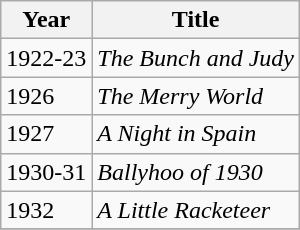<table class="wikitable sortable">
<tr>
<th>Year</th>
<th>Title</th>
</tr>
<tr>
<td>1922-23</td>
<td><em>The Bunch and Judy</em></td>
</tr>
<tr>
<td>1926</td>
<td><em>The Merry World</em></td>
</tr>
<tr>
<td>1927</td>
<td><em>A Night in Spain</em></td>
</tr>
<tr>
<td>1930-31</td>
<td><em>Ballyhoo of 1930</em></td>
</tr>
<tr>
<td>1932</td>
<td><em>A Little Racketeer</em></td>
</tr>
<tr>
</tr>
</table>
